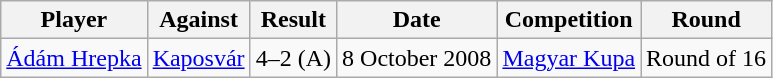<table class="wikitable sortable">
<tr>
<th>Player</th>
<th>Against</th>
<th style="text-align:center">Result</th>
<th>Date</th>
<th style="text-align:center">Competition</th>
<th>Round</th>
</tr>
<tr>
<td> <a href='#'>Ádám Hrepka</a></td>
<td><a href='#'>Kaposvár</a></td>
<td>4–2 (A)</td>
<td>8 October 2008</td>
<td><a href='#'>Magyar Kupa</a></td>
<td>Round of 16</td>
</tr>
</table>
